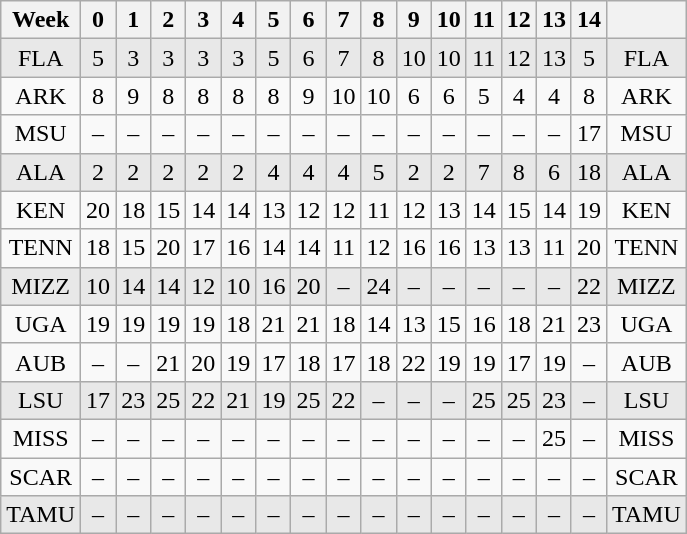<table class="wikitable sortable" style="text-align:center">
<tr>
<th>Week</th>
<th>0</th>
<th>1</th>
<th>2</th>
<th>3</th>
<th>4</th>
<th>5</th>
<th>6</th>
<th>7</th>
<th>8</th>
<th>9</th>
<th>10</th>
<th>11</th>
<th>12</th>
<th>13</th>
<th>14</th>
<th class=unsortable></th>
</tr>
<tr style="background-color:#E8E8E8">
<td>FLA</td>
<td>5</td>
<td>3</td>
<td>3</td>
<td>3</td>
<td>3</td>
<td>5</td>
<td>6</td>
<td>7</td>
<td>8</td>
<td>10</td>
<td>10</td>
<td>11</td>
<td>12</td>
<td>13</td>
<td>5</td>
<td>FLA</td>
</tr>
<tr>
<td>ARK</td>
<td>8</td>
<td>9</td>
<td>8</td>
<td>8</td>
<td>8</td>
<td>8</td>
<td>9</td>
<td>10</td>
<td>10</td>
<td>6</td>
<td>6</td>
<td>5</td>
<td>4</td>
<td>4</td>
<td>8</td>
<td>ARK</td>
</tr>
<tr>
<td>MSU</td>
<td data-sort-value=26>–</td>
<td data-sort-value=26>–</td>
<td data-sort-value=26>–</td>
<td data-sort-value=26>–</td>
<td data-sort-value=26>–</td>
<td data-sort-value=26>–</td>
<td data-sort-value=26>–</td>
<td data-sort-value=26>–</td>
<td data-sort-value=26>–</td>
<td data-sort-value=26>–</td>
<td data-sort-value=26>–</td>
<td data-sort-value=26>–</td>
<td data-sort-value=26>–</td>
<td data-sort-value=26>–</td>
<td>17</td>
<td>MSU</td>
</tr>
<tr style="background-color:#E8E8E8">
<td>ALA</td>
<td>2</td>
<td>2</td>
<td>2</td>
<td>2</td>
<td>2</td>
<td>4</td>
<td>4</td>
<td>4</td>
<td>5</td>
<td>2</td>
<td>2</td>
<td>7</td>
<td>8</td>
<td>6</td>
<td>18</td>
<td>ALA</td>
</tr>
<tr>
<td>KEN</td>
<td>20</td>
<td>18</td>
<td>15</td>
<td>14</td>
<td>14</td>
<td>13</td>
<td>12</td>
<td>12</td>
<td>11</td>
<td>12</td>
<td>13</td>
<td>14</td>
<td>15</td>
<td>14</td>
<td>19</td>
<td>KEN</td>
</tr>
<tr>
<td>TENN</td>
<td>18</td>
<td>15</td>
<td>20</td>
<td>17</td>
<td>16</td>
<td>14</td>
<td>14</td>
<td>11</td>
<td>12</td>
<td>16</td>
<td>16</td>
<td>13</td>
<td>13</td>
<td>11</td>
<td>20</td>
<td>TENN</td>
</tr>
<tr style="background-color:#E8E8E8">
<td data-sort-value=MO>MIZZ</td>
<td>10</td>
<td>14</td>
<td>14</td>
<td>12</td>
<td>10</td>
<td>16</td>
<td>20</td>
<td data-sort-value=27>–</td>
<td>24</td>
<td data-sort-value=27>–</td>
<td data-sort-value=27>–</td>
<td data-sort-value=27>–</td>
<td data-sort-value=27>–</td>
<td data-sort-value=27>–</td>
<td>22</td>
<td>MIZZ</td>
</tr>
<tr>
<td data-sort-value=G>UGA</td>
<td>19</td>
<td>19</td>
<td>19</td>
<td>19</td>
<td>18</td>
<td>21</td>
<td>21</td>
<td>18</td>
<td>14</td>
<td>13</td>
<td>15</td>
<td>16</td>
<td>18</td>
<td>21</td>
<td>23</td>
<td>UGA</td>
</tr>
<tr>
<td>AUB</td>
<td data-sort-value=28>–</td>
<td data-sort-value=28>–</td>
<td>21</td>
<td>20</td>
<td>19</td>
<td>17</td>
<td>18</td>
<td>17</td>
<td>18</td>
<td>22</td>
<td>19</td>
<td>19</td>
<td>17</td>
<td>19</td>
<td data-sort-value=28>–</td>
<td>AUB</td>
</tr>
<tr style="background-color:#E8E8E8">
<td>LSU</td>
<td>17</td>
<td>23</td>
<td>25</td>
<td>22</td>
<td>21</td>
<td>19</td>
<td>25</td>
<td>22</td>
<td data-sort-value=29>–</td>
<td data-sort-value=29>–</td>
<td data-sort-value=29>–</td>
<td>25</td>
<td>25</td>
<td>23</td>
<td data-sort-value=29>–</td>
<td>LSU</td>
</tr>
<tr>
<td data-sort-value=O>MISS</td>
<td data-sort-value=30>–</td>
<td data-sort-value=30>–</td>
<td data-sort-value=30>–</td>
<td data-sort-value=30>–</td>
<td data-sort-value=30>–</td>
<td data-sort-value=30>–</td>
<td data-sort-value=30>–</td>
<td data-sort-value=30>–</td>
<td data-sort-value=30>–</td>
<td data-sort-value=30>–</td>
<td data-sort-value=30>–</td>
<td data-sort-value=30>–</td>
<td data-sort-value=30>–</td>
<td>25</td>
<td data-sort-value=30>–</td>
<td>MISS</td>
</tr>
<tr>
<td>SCAR</td>
<td data-sort-value=31>–</td>
<td data-sort-value=31>–</td>
<td data-sort-value=31>–</td>
<td data-sort-value=31>–</td>
<td data-sort-value=31>–</td>
<td data-sort-value=31>–</td>
<td data-sort-value=31>–</td>
<td data-sort-value=31>–</td>
<td data-sort-value=31>–</td>
<td data-sort-value=31>–</td>
<td data-sort-value=31>–</td>
<td data-sort-value=31>–</td>
<td data-sort-value=31>–</td>
<td data-sort-value=31>–</td>
<td data-sort-value=31>–</td>
<td>SCAR</td>
</tr>
<tr style="background-color:#E8E8E8">
<td data-sort-value=TEX>TAMU</td>
<td data-sort-value=31>–</td>
<td data-sort-value=31>–</td>
<td data-sort-value=31>–</td>
<td data-sort-value=31>–</td>
<td data-sort-value=31>–</td>
<td data-sort-value=31>–</td>
<td data-sort-value=31>–</td>
<td data-sort-value=31>–</td>
<td data-sort-value=31>–</td>
<td data-sort-value=31>–</td>
<td data-sort-value=31>–</td>
<td data-sort-value=31>–</td>
<td data-sort-value=31>–</td>
<td data-sort-value=31>–</td>
<td data-sort-value=31>–</td>
<td>TAMU</td>
</tr>
</table>
